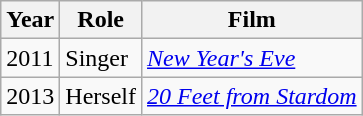<table class="wikitable sortable">
<tr>
<th>Year</th>
<th>Role</th>
<th>Film</th>
</tr>
<tr>
<td>2011</td>
<td>Singer</td>
<td><em><a href='#'>New Year's Eve</a></em></td>
</tr>
<tr>
<td>2013</td>
<td>Herself</td>
<td><em><a href='#'>20 Feet from Stardom</a></em></td>
</tr>
</table>
